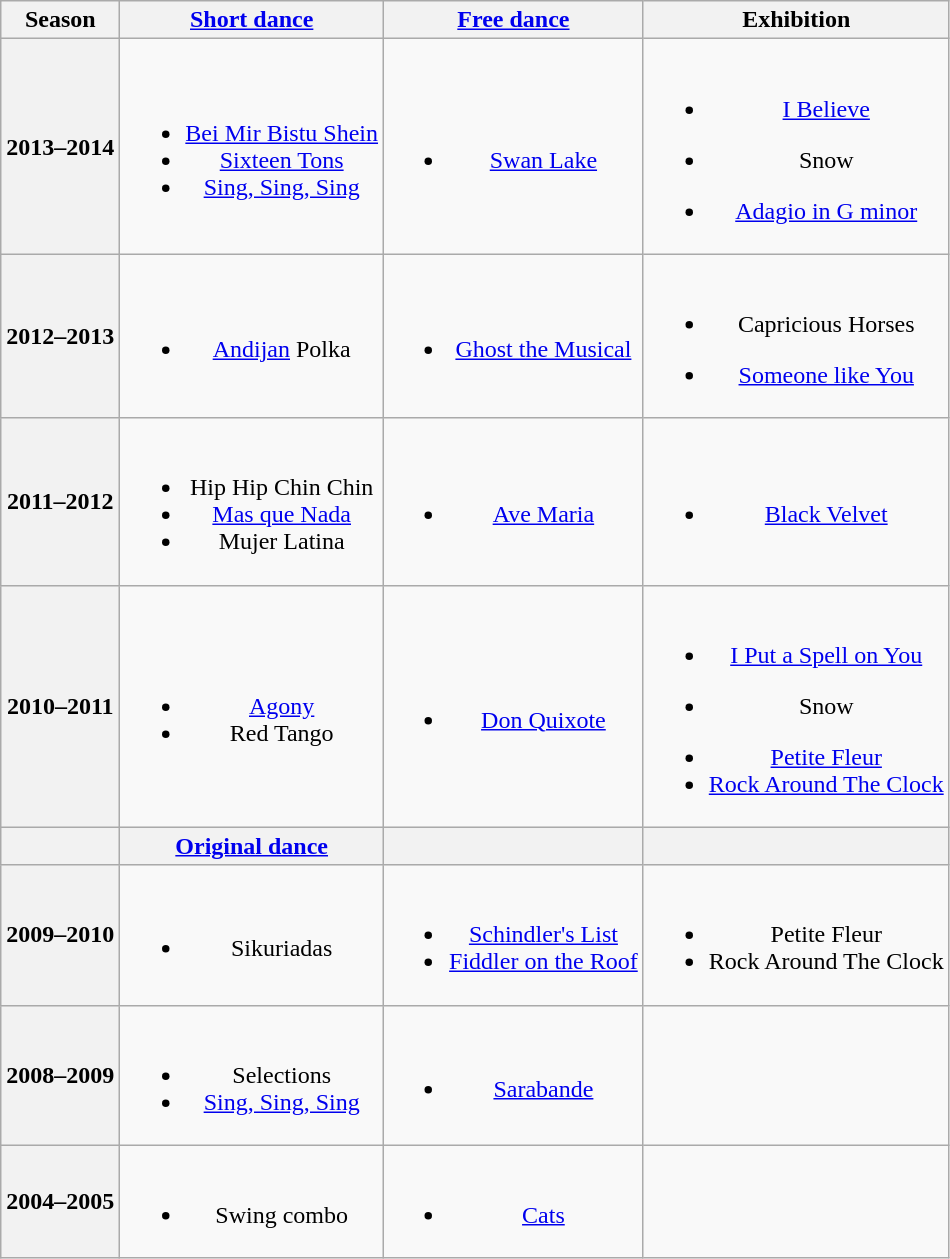<table class="wikitable" style="text-align:center">
<tr>
<th>Season</th>
<th><a href='#'>Short dance</a></th>
<th><a href='#'>Free dance</a></th>
<th>Exhibition</th>
</tr>
<tr>
<th>2013–2014 <br> </th>
<td><br><ul><li> <a href='#'>Bei Mir Bistu Shein</a> <br></li><li> <a href='#'>Sixteen Tons</a> <br></li><li> <a href='#'>Sing, Sing, Sing</a></li></ul></td>
<td><br><ul><li><a href='#'>Swan Lake</a> <br></li></ul></td>
<td><br><ul><li><a href='#'>I Believe</a> <br></li></ul><ul><li>Snow <br></li></ul><ul><li><a href='#'>Adagio in G minor</a> <br></li></ul></td>
</tr>
<tr>
<th>2012–2013 <br> </th>
<td><br><ul><li><a href='#'>Andijan</a> Polka <br></li></ul></td>
<td><br><ul><li><a href='#'>Ghost the Musical</a> <br></li></ul></td>
<td><br><ul><li>Capricious Horses <br></li></ul><ul><li><a href='#'>Someone like You</a> <br></li></ul></td>
</tr>
<tr>
<th>2011–2012 <br> </th>
<td><br><ul><li>Hip Hip Chin Chin <br></li><li><a href='#'>Mas que Nada</a> <br></li><li>Mujer Latina <br></li></ul></td>
<td><br><ul><li><a href='#'>Ave Maria</a> <br></li></ul></td>
<td><br><ul><li><a href='#'>Black Velvet</a> <br></li></ul></td>
</tr>
<tr>
<th>2010–2011 <br> </th>
<td><br><ul><li> <a href='#'>Agony</a> <br></li><li> Red Tango <br></li></ul></td>
<td><br><ul><li><a href='#'>Don Quixote</a> <br></li></ul></td>
<td><br><ul><li><a href='#'>I Put a Spell on You</a> <br></li></ul><ul><li>Snow <br></li></ul><ul><li><a href='#'>Petite Fleur</a></li><li><a href='#'>Rock Around The Clock</a></li></ul></td>
</tr>
<tr>
<th></th>
<th><a href='#'>Original dance</a></th>
<th></th>
<th></th>
</tr>
<tr>
<th>2009–2010</th>
<td><br><ul><li>Sikuriadas <br></li></ul></td>
<td><br><ul><li><a href='#'>Schindler's List</a> <br></li><li><a href='#'>Fiddler on the Roof</a></li></ul></td>
<td><br><ul><li>Petite Fleur</li><li>Rock Around The Clock</li></ul></td>
</tr>
<tr>
<th>2008–2009</th>
<td><br><ul><li>Selections</li><li><a href='#'>Sing, Sing, Sing</a> <br></li></ul></td>
<td><br><ul><li><a href='#'>Sarabande</a> <br></li></ul></td>
<td></td>
</tr>
<tr>
<th>2004–2005</th>
<td><br><ul><li>Swing combo</li></ul></td>
<td><br><ul><li><a href='#'>Cats</a> <br></li></ul></td>
<td></td>
</tr>
</table>
